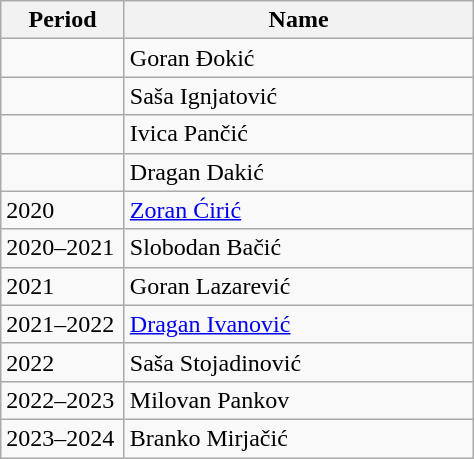<table class="wikitable">
<tr>
<th width="75">Period</th>
<th width="225">Name</th>
</tr>
<tr>
<td></td>
<td> Goran Đokić</td>
</tr>
<tr>
<td></td>
<td> Saša Ignjatović</td>
</tr>
<tr>
<td></td>
<td> Ivica Pančić</td>
</tr>
<tr>
<td></td>
<td> Dragan Dakić</td>
</tr>
<tr>
<td>2020</td>
<td> <a href='#'>Zoran Ćirić</a></td>
</tr>
<tr>
<td>2020–2021</td>
<td> Slobodan Bačić</td>
</tr>
<tr>
<td>2021</td>
<td> Goran Lazarević</td>
</tr>
<tr>
<td>2021–2022</td>
<td> <a href='#'>Dragan Ivanović</a></td>
</tr>
<tr>
<td>2022</td>
<td> Saša Stojadinović</td>
</tr>
<tr>
<td>2022–2023</td>
<td> Milovan Pankov</td>
</tr>
<tr>
<td>2023–2024</td>
<td> Branko Mirjačić</td>
</tr>
</table>
